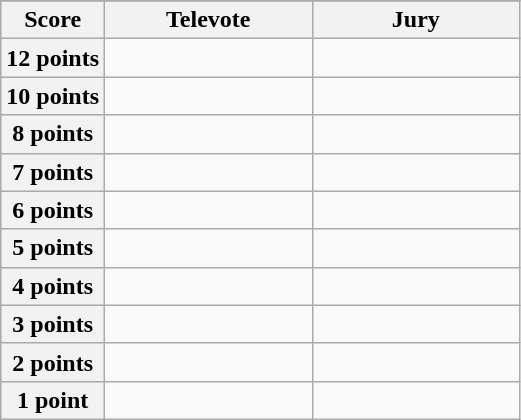<table class="wikitable">
<tr>
</tr>
<tr>
<th scope="col" width="20%">Score</th>
<th scope="col" width="40%">Televote</th>
<th scope="col" width="40%">Jury</th>
</tr>
<tr>
<th scope="row">12 points</th>
<td></td>
<td></td>
</tr>
<tr>
<th scope="row">10 points</th>
<td></td>
<td></td>
</tr>
<tr>
<th scope="row">8 points</th>
<td></td>
<td></td>
</tr>
<tr>
<th scope="row">7 points</th>
<td></td>
<td></td>
</tr>
<tr>
<th scope="row">6 points</th>
<td></td>
<td></td>
</tr>
<tr>
<th scope="row">5 points</th>
<td></td>
<td></td>
</tr>
<tr>
<th scope="row">4 points</th>
<td></td>
<td></td>
</tr>
<tr>
<th scope="row">3 points</th>
<td></td>
<td></td>
</tr>
<tr>
<th scope="row">2 points</th>
<td></td>
<td></td>
</tr>
<tr>
<th scope="row">1 point</th>
<td></td>
<td></td>
</tr>
</table>
